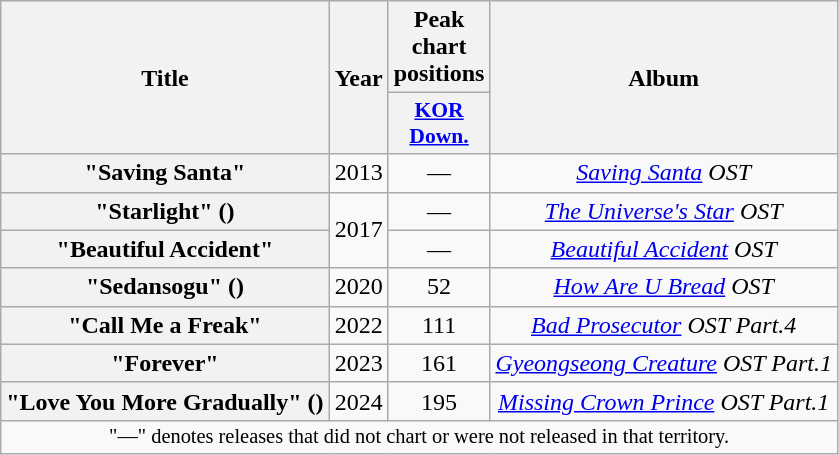<table class="wikitable plainrowheaders" style="text-align:center">
<tr>
<th scope="col" rowspan="2">Title</th>
<th scope="col" rowspan="2">Year</th>
<th scope="col">Peak chart positions</th>
<th scope="col" rowspan="2">Album</th>
</tr>
<tr>
<th scope="col" style="width:3em;font-size:90%"><a href='#'>KOR<br>Down.</a><br></th>
</tr>
<tr>
<th scope="row">"Saving Santa"<br></th>
<td>2013</td>
<td>—</td>
<td><em><a href='#'>Saving Santa</a> OST</em></td>
</tr>
<tr>
<th scope="row">"Starlight" ()<br></th>
<td rowspan="2">2017</td>
<td>—</td>
<td><em><a href='#'>The Universe's Star</a> OST</em></td>
</tr>
<tr>
<th scope="row">"Beautiful Accident"<br></th>
<td>—</td>
<td><em><a href='#'>Beautiful Accident</a> OST</em></td>
</tr>
<tr>
<th scope="row">"Sedansogu" ()</th>
<td>2020</td>
<td>52</td>
<td><em><a href='#'>How Are U Bread</a> OST</em></td>
</tr>
<tr>
<th scope="row">"Call Me a Freak"</th>
<td>2022</td>
<td>111</td>
<td><em><a href='#'>Bad Prosecutor</a> OST Part.4</em></td>
</tr>
<tr>
<th scope="row">"Forever"</th>
<td>2023</td>
<td>161</td>
<td><em><a href='#'>Gyeongseong Creature</a> OST Part.1</em></td>
</tr>
<tr>
<th scope="row">"Love You More Gradually" ()</th>
<td>2024</td>
<td>195</td>
<td><em><a href='#'>Missing Crown Prince</a> OST Part.1</em></td>
</tr>
<tr>
<td colspan="4" style="font-size:85%">"—" denotes releases that did not chart or were not released in that territory.</td>
</tr>
</table>
